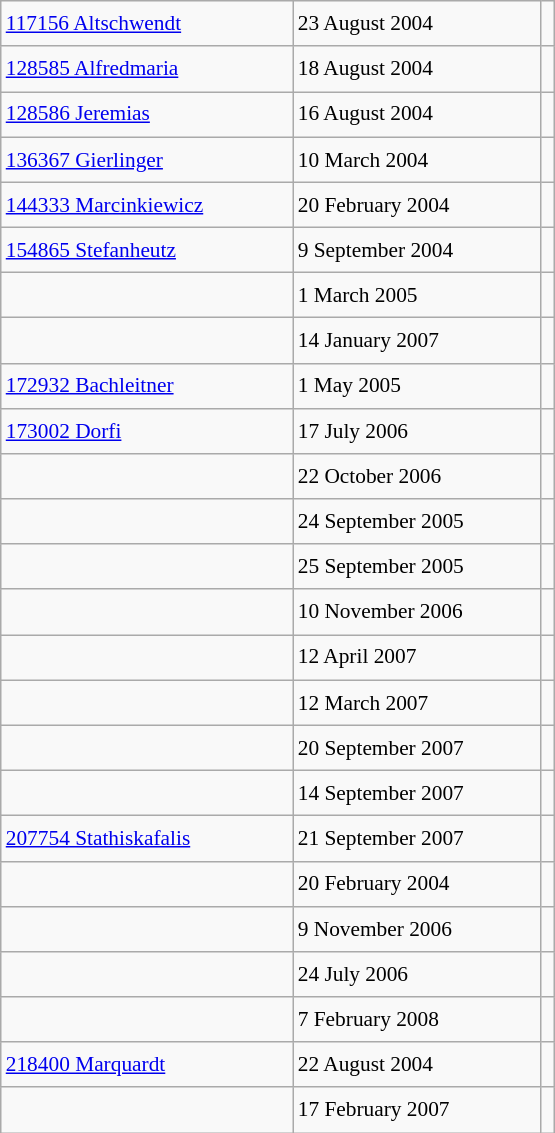<table class="wikitable" style="font-size: 89%; float: left; width: 26em; margin-right: 1em; line-height: 1.65em">
<tr>
<td><a href='#'>117156 Altschwendt</a></td>
<td>23 August 2004</td>
<td></td>
</tr>
<tr>
<td><a href='#'>128585 Alfredmaria</a></td>
<td>18 August 2004</td>
<td></td>
</tr>
<tr>
<td><a href='#'>128586 Jeremias</a></td>
<td>16 August 2004</td>
<td></td>
</tr>
<tr>
<td><a href='#'>136367 Gierlinger</a></td>
<td>10 March 2004</td>
<td></td>
</tr>
<tr>
<td><a href='#'>144333 Marcinkiewicz</a></td>
<td>20 February 2004</td>
<td></td>
</tr>
<tr>
<td><a href='#'>154865 Stefanheutz</a></td>
<td>9 September 2004</td>
<td></td>
</tr>
<tr>
<td></td>
<td>1 March 2005</td>
<td></td>
</tr>
<tr>
<td></td>
<td>14 January 2007</td>
<td></td>
</tr>
<tr>
<td><a href='#'>172932 Bachleitner</a></td>
<td>1 May 2005</td>
<td></td>
</tr>
<tr>
<td><a href='#'>173002 Dorfi</a></td>
<td>17 July 2006</td>
<td></td>
</tr>
<tr>
<td></td>
<td>22 October 2006</td>
<td></td>
</tr>
<tr>
<td></td>
<td>24 September 2005</td>
<td></td>
</tr>
<tr>
<td></td>
<td>25 September 2005</td>
<td></td>
</tr>
<tr>
<td></td>
<td>10 November 2006</td>
<td></td>
</tr>
<tr>
<td></td>
<td>12 April 2007</td>
<td></td>
</tr>
<tr>
<td></td>
<td>12 March 2007</td>
<td></td>
</tr>
<tr>
<td></td>
<td>20 September 2007</td>
<td></td>
</tr>
<tr>
<td></td>
<td>14 September 2007</td>
<td></td>
</tr>
<tr>
<td><a href='#'>207754 Stathiskafalis</a></td>
<td>21 September 2007</td>
<td></td>
</tr>
<tr>
<td></td>
<td>20 February 2004</td>
<td></td>
</tr>
<tr>
<td></td>
<td>9 November 2006</td>
<td></td>
</tr>
<tr>
<td></td>
<td>24 July 2006</td>
<td></td>
</tr>
<tr>
<td></td>
<td>7 February 2008</td>
<td></td>
</tr>
<tr>
<td><a href='#'>218400 Marquardt</a></td>
<td>22 August 2004</td>
<td></td>
</tr>
<tr>
<td></td>
<td>17 February 2007</td>
<td></td>
</tr>
</table>
